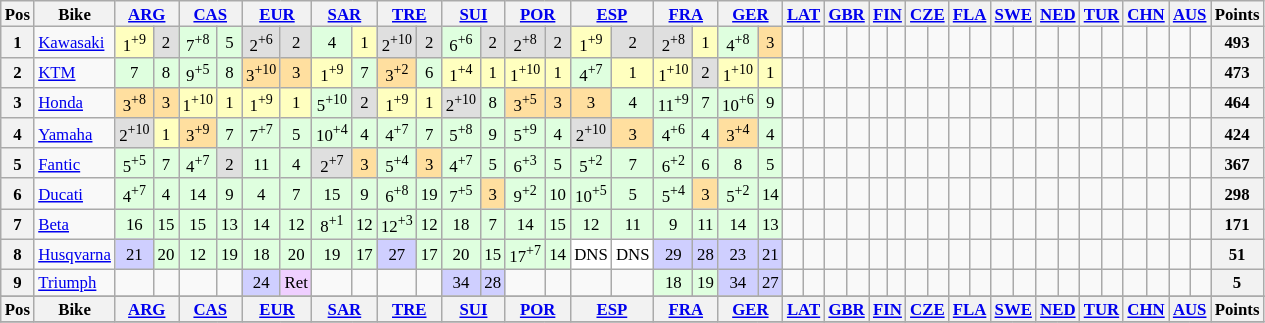<table class="wikitable" style="font-size: 70%; text-align:center">
<tr valign="top">
<th valign="middle">Pos</th>
<th valign="middle">Bike</th>
<th colspan=2><a href='#'>ARG</a><br></th>
<th colspan=2><a href='#'>CAS</a><br></th>
<th colspan=2><a href='#'>EUR</a><br></th>
<th colspan=2><a href='#'>SAR</a><br></th>
<th colspan=2><a href='#'>TRE</a><br></th>
<th colspan=2><a href='#'>SUI</a><br></th>
<th colspan=2><a href='#'>POR</a><br></th>
<th colspan=2><a href='#'>ESP</a><br></th>
<th colspan=2><a href='#'>FRA</a><br></th>
<th colspan=2><a href='#'>GER</a><br></th>
<th colspan=2><a href='#'>LAT</a><br></th>
<th colspan=2><a href='#'>GBR</a><br></th>
<th colspan=2><a href='#'>FIN</a><br></th>
<th colspan=2><a href='#'>CZE</a><br></th>
<th colspan=2><a href='#'>FLA</a><br></th>
<th colspan=2><a href='#'>SWE</a><br></th>
<th colspan=2><a href='#'>NED</a><br></th>
<th colspan=2><a href='#'>TUR</a><br></th>
<th colspan=2><a href='#'>CHN</a><br></th>
<th colspan=2><a href='#'>AUS</a><br></th>
<th valign="middle">Points</th>
</tr>
<tr>
<th>1</th>
<td align=left><a href='#'>Kawasaki</a></td>
<td style="background:#ffffbf;">1<sup>+9</sup></td>
<td style="background:#dfdfdf;">2</td>
<td style="background:#dfffdf;">7<sup>+8</sup></td>
<td style="background:#dfffdf;">5</td>
<td style="background:#dfdfdf;">2<sup>+6</sup></td>
<td style="background:#dfdfdf;">2</td>
<td style="background:#dfffdf;">4</td>
<td style="background:#ffffbf;">1</td>
<td style="background:#dfdfdf;">2<sup>+10</sup></td>
<td style="background:#dfdfdf;">2</td>
<td style="background:#dfffdf;">6<sup>+6</sup></td>
<td style="background:#dfdfdf;">2</td>
<td style="background:#dfdfdf;">2<sup>+8</sup></td>
<td style="background:#dfdfdf;">2</td>
<td style="background:#ffffbf;">1<sup>+9</sup></td>
<td style="background:#dfdfdf;">2</td>
<td style="background:#dfdfdf;">2<sup>+8</sup></td>
<td style="background:#ffffbf;">1</td>
<td style="background:#dfffdf;">4<sup>+8</sup></td>
<td style="background:#ffdf9f;">3</td>
<td></td>
<td></td>
<td></td>
<td></td>
<td></td>
<td></td>
<td></td>
<td></td>
<td></td>
<td></td>
<td></td>
<td></td>
<td></td>
<td></td>
<td></td>
<td></td>
<td></td>
<td></td>
<td></td>
<td></td>
<th>493</th>
</tr>
<tr>
<th>2</th>
<td align=left><a href='#'>KTM</a></td>
<td style="background:#dfffdf;">7</td>
<td style="background:#dfffdf;">8</td>
<td style="background:#dfffdf;">9<sup>+5</sup></td>
<td style="background:#dfffdf;">8</td>
<td style="background:#ffdf9f;">3<sup>+10</sup></td>
<td style="background:#ffdf9f;">3</td>
<td style="background:#ffffbf;">1<sup>+9</sup></td>
<td style="background:#dfffdf;">7</td>
<td style="background:#ffdf9f;">3<sup>+2</sup></td>
<td style="background:#dfffdf;">6</td>
<td style="background:#ffffbf;">1<sup>+4</sup></td>
<td style="background:#ffffbf;">1</td>
<td style="background:#ffffbf;">1<sup>+10</sup></td>
<td style="background:#ffffbf;">1</td>
<td style="background:#dfffdf;">4<sup>+7</sup></td>
<td style="background:#ffffbf;">1</td>
<td style="background:#ffffbf;">1<sup>+10</sup></td>
<td style="background:#dfdfdf;">2</td>
<td style="background:#ffffbf;">1<sup>+10</sup></td>
<td style="background:#ffffbf;">1</td>
<td></td>
<td></td>
<td></td>
<td></td>
<td></td>
<td></td>
<td></td>
<td></td>
<td></td>
<td></td>
<td></td>
<td></td>
<td></td>
<td></td>
<td></td>
<td></td>
<td></td>
<td></td>
<td></td>
<td></td>
<th>473</th>
</tr>
<tr>
<th>3</th>
<td align=left><a href='#'>Honda</a></td>
<td style="background:#ffdf9f;">3<sup>+8</sup></td>
<td style="background:#ffdf9f;">3</td>
<td style="background:#ffffbf;">1<sup>+10</sup></td>
<td style="background:#ffffbf;">1</td>
<td style="background:#ffffbf;">1<sup>+9</sup></td>
<td style="background:#ffffbf;">1</td>
<td style="background:#dfffdf;">5<sup>+10</sup></td>
<td style="background:#dfdfdf;">2</td>
<td style="background:#ffffbf;">1<sup>+9</sup></td>
<td style="background:#ffffbf;">1</td>
<td style="background:#dfdfdf;">2<sup>+10</sup></td>
<td style="background:#dfffdf;">8</td>
<td style="background:#ffdf9f;">3<sup>+5</sup></td>
<td style="background:#ffdf9f;">3</td>
<td style="background:#ffdf9f;">3</td>
<td style="background:#dfffdf;">4</td>
<td style="background:#dfffdf;">11<sup>+9</sup></td>
<td style="background:#dfffdf;">7</td>
<td style="background:#dfffdf;">10<sup>+6</sup></td>
<td style="background:#dfffdf;">9</td>
<td></td>
<td></td>
<td></td>
<td></td>
<td></td>
<td></td>
<td></td>
<td></td>
<td></td>
<td></td>
<td></td>
<td></td>
<td></td>
<td></td>
<td></td>
<td></td>
<td></td>
<td></td>
<td></td>
<td></td>
<th>464</th>
</tr>
<tr>
<th>4</th>
<td align=left><a href='#'>Yamaha</a></td>
<td style="background:#dfdfdf;">2<sup>+10</sup></td>
<td style="background:#ffffbf;">1</td>
<td style="background:#ffdf9f;">3<sup>+9</sup></td>
<td style="background:#dfffdf;">7</td>
<td style="background:#dfffdf;">7<sup>+7</sup></td>
<td style="background:#dfffdf;">5</td>
<td style="background:#dfffdf;">10<sup>+4</sup></td>
<td style="background:#dfffdf;">4</td>
<td style="background:#dfffdf;">4<sup>+7</sup></td>
<td style="background:#dfffdf;">7</td>
<td style="background:#dfffdf;">5<sup>+8</sup></td>
<td style="background:#dfffdf;">9</td>
<td style="background:#dfffdf;">5<sup>+9</sup></td>
<td style="background:#dfffdf;">4</td>
<td style="background:#dfdfdf;">2<sup>+10</sup></td>
<td style="background:#ffdf9f;">3</td>
<td style="background:#dfffdf;">4<sup>+6</sup></td>
<td style="background:#dfffdf;">4</td>
<td style="background:#ffdf9f;">3<sup>+4</sup></td>
<td style="background:#dfffdf;">4</td>
<td></td>
<td></td>
<td></td>
<td></td>
<td></td>
<td></td>
<td></td>
<td></td>
<td></td>
<td></td>
<td></td>
<td></td>
<td></td>
<td></td>
<td></td>
<td></td>
<td></td>
<td></td>
<td></td>
<td></td>
<th>424</th>
</tr>
<tr>
<th>5</th>
<td align=left><a href='#'>Fantic</a></td>
<td style="background:#dfffdf;">5<sup>+5</sup></td>
<td style="background:#dfffdf;">7</td>
<td style="background:#dfffdf;">4<sup>+7</sup></td>
<td style="background:#dfdfdf;">2</td>
<td style="background:#dfffdf;">11</td>
<td style="background:#dfffdf;">4</td>
<td style="background:#dfdfdf;">2<sup>+7</sup></td>
<td style="background:#ffdf9f;">3</td>
<td style="background:#dfffdf;">5<sup>+4</sup></td>
<td style="background:#ffdf9f;">3</td>
<td style="background:#dfffdf;">4<sup>+7</sup></td>
<td style="background:#dfffdf;">5</td>
<td style="background:#dfffdf;">6<sup>+3</sup></td>
<td style="background:#dfffdf;">5</td>
<td style="background:#dfffdf;">5<sup>+2</sup></td>
<td style="background:#dfffdf;">7</td>
<td style="background:#dfffdf;">6<sup>+2</sup></td>
<td style="background:#dfffdf;">6</td>
<td style="background:#dfffdf;">8</td>
<td style="background:#dfffdf;">5</td>
<td></td>
<td></td>
<td></td>
<td></td>
<td></td>
<td></td>
<td></td>
<td></td>
<td></td>
<td></td>
<td></td>
<td></td>
<td></td>
<td></td>
<td></td>
<td></td>
<td></td>
<td></td>
<td></td>
<td></td>
<th>367</th>
</tr>
<tr>
<th>6</th>
<td align=left><a href='#'>Ducati</a></td>
<td style="background:#dfffdf;">4<sup>+7</sup></td>
<td style="background:#dfffdf;">4</td>
<td style="background:#dfffdf;">14</td>
<td style="background:#dfffdf;">9</td>
<td style="background:#dfffdf;">4</td>
<td style="background:#dfffdf;">7</td>
<td style="background:#dfffdf;">15</td>
<td style="background:#dfffdf;">9</td>
<td style="background:#dfffdf;">6<sup>+8</sup></td>
<td style="background:#dfffdf;">19</td>
<td style="background:#dfffdf;">7<sup>+5</sup></td>
<td style="background:#ffdf9f;">3</td>
<td style="background:#dfffdf;">9<sup>+2</sup></td>
<td style="background:#dfffdf;">10</td>
<td style="background:#dfffdf;">10<sup>+5</sup></td>
<td style="background:#dfffdf;">5</td>
<td style="background:#dfffdf;">5<sup>+4</sup></td>
<td style="background:#ffdf9f;">3</td>
<td style="background:#dfffdf;">5<sup>+2</sup></td>
<td style="background:#dfffdf;">14</td>
<td></td>
<td></td>
<td></td>
<td></td>
<td></td>
<td></td>
<td></td>
<td></td>
<td></td>
<td></td>
<td></td>
<td></td>
<td></td>
<td></td>
<td></td>
<td></td>
<td></td>
<td></td>
<td></td>
<td></td>
<th>298</th>
</tr>
<tr>
<th>7</th>
<td align=left><a href='#'>Beta</a></td>
<td style="background:#dfffdf;">16</td>
<td style="background:#dfffdf;">15</td>
<td style="background:#dfffdf;">15</td>
<td style="background:#dfffdf;">13</td>
<td style="background:#dfffdf;">14</td>
<td style="background:#dfffdf;">12</td>
<td style="background:#dfffdf;">8<sup>+1</sup></td>
<td style="background:#dfffdf;">12</td>
<td style="background:#dfffdf;">12<sup>+3</sup></td>
<td style="background:#dfffdf;">12</td>
<td style="background:#dfffdf;">18</td>
<td style="background:#dfffdf;">7</td>
<td style="background:#dfffdf;">14</td>
<td style="background:#dfffdf;">15</td>
<td style="background:#dfffdf;">12</td>
<td style="background:#dfffdf;">11</td>
<td style="background:#dfffdf;">9</td>
<td style="background:#dfffdf;">11</td>
<td style="background:#dfffdf;">14</td>
<td style="background:#dfffdf;">13</td>
<td></td>
<td></td>
<td></td>
<td></td>
<td></td>
<td></td>
<td></td>
<td></td>
<td></td>
<td></td>
<td></td>
<td></td>
<td></td>
<td></td>
<td></td>
<td></td>
<td></td>
<td></td>
<td></td>
<td></td>
<th>171</th>
</tr>
<tr>
<th>8</th>
<td align=left><a href='#'>Husqvarna</a></td>
<td style="background:#cfcfff;">21</td>
<td style="background:#dfffdf;">20</td>
<td style="background:#dfffdf;">12</td>
<td style="background:#dfffdf;">19</td>
<td style="background:#dfffdf;">18</td>
<td style="background:#dfffdf;">20</td>
<td style="background:#dfffdf;">19</td>
<td style="background:#dfffdf;">17</td>
<td style="background:#cfcfff;">27</td>
<td style="background:#dfffdf;">17</td>
<td style="background:#dfffdf;">20</td>
<td style="background:#dfffdf;">15</td>
<td style="background:#dfffdf;">17<sup>+7</sup></td>
<td style="background:#dfffdf;">14</td>
<td style="background:#ffffff;">DNS</td>
<td style="background:#ffffff;">DNS</td>
<td style="background:#cfcfff;">29</td>
<td style="background:#cfcfff;">28</td>
<td style="background:#cfcfff;">23</td>
<td style="background:#cfcfff;">21</td>
<td></td>
<td></td>
<td></td>
<td></td>
<td></td>
<td></td>
<td></td>
<td></td>
<td></td>
<td></td>
<td></td>
<td></td>
<td></td>
<td></td>
<td></td>
<td></td>
<td></td>
<td></td>
<td></td>
<td></td>
<th>51</th>
</tr>
<tr>
<th>9</th>
<td align=left><a href='#'>Triumph</a></td>
<td></td>
<td></td>
<td></td>
<td></td>
<td style="background:#cfcfff;">24</td>
<td style="background:#efcfff;">Ret</td>
<td></td>
<td></td>
<td></td>
<td></td>
<td style="background:#cfcfff;">34</td>
<td style="background:#cfcfff;">28</td>
<td></td>
<td></td>
<td></td>
<td></td>
<td style="background:#dfffdf;">18</td>
<td style="background:#dfffdf;">19</td>
<td style="background:#cfcfff;">34</td>
<td style="background:#cfcfff;">27</td>
<td></td>
<td></td>
<td></td>
<td></td>
<td></td>
<td></td>
<td></td>
<td></td>
<td></td>
<td></td>
<td></td>
<td></td>
<td></td>
<td></td>
<td></td>
<td></td>
<td></td>
<td></td>
<td></td>
<td></td>
<th>5</th>
</tr>
<tr>
</tr>
<tr valign="top">
<th valign="middle">Pos</th>
<th valign="middle">Bike</th>
<th colspan=2><a href='#'>ARG</a><br></th>
<th colspan=2><a href='#'>CAS</a><br></th>
<th colspan=2><a href='#'>EUR</a><br></th>
<th colspan=2><a href='#'>SAR</a><br></th>
<th colspan=2><a href='#'>TRE</a><br></th>
<th colspan=2><a href='#'>SUI</a><br></th>
<th colspan=2><a href='#'>POR</a><br></th>
<th colspan=2><a href='#'>ESP</a><br></th>
<th colspan=2><a href='#'>FRA</a><br></th>
<th colspan=2><a href='#'>GER</a><br></th>
<th colspan=2><a href='#'>LAT</a><br></th>
<th colspan=2><a href='#'>GBR</a><br></th>
<th colspan=2><a href='#'>FIN</a><br></th>
<th colspan=2><a href='#'>CZE</a><br></th>
<th colspan=2><a href='#'>FLA</a><br></th>
<th colspan=2><a href='#'>SWE</a><br></th>
<th colspan=2><a href='#'>NED</a><br></th>
<th colspan=2><a href='#'>TUR</a><br></th>
<th colspan=2><a href='#'>CHN</a><br></th>
<th colspan=2><a href='#'>AUS</a><br></th>
<th valign="middle">Points</th>
</tr>
<tr>
</tr>
</table>
